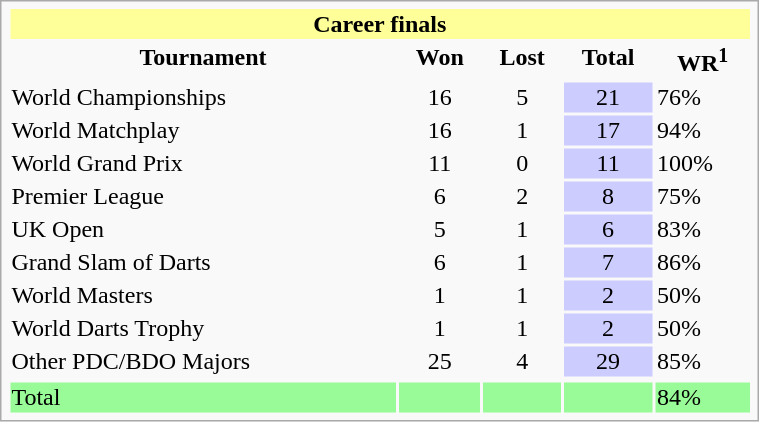<table class="infobox vcard vevent" width=40%>
<tr style="background:#ff9;">
<th colspan=5>Career finals</th>
</tr>
<tr>
<th>Tournament</th>
<th>Won</th>
<th>Lost</th>
<th>Total</th>
<th>WR<sup>1</sup></th>
</tr>
<tr>
<td>World Championships</td>
<td align=center>16</td>
<td align=center>5</td>
<td style="background:#ccf; text-align:center;">21</td>
<td>76%</td>
</tr>
<tr>
<td>World Matchplay</td>
<td align=center>16</td>
<td align=center>1</td>
<td style="background:#ccf; text-align:center;">17</td>
<td>94%</td>
</tr>
<tr>
<td>World Grand Prix</td>
<td align=center>11</td>
<td align=center>0</td>
<td style="background:#ccf; text-align:center;">11</td>
<td>100%</td>
</tr>
<tr>
<td>Premier League</td>
<td align=center>6</td>
<td align=center>2</td>
<td style="background:#ccf; text-align:center;">8</td>
<td>75%</td>
</tr>
<tr>
<td>UK Open</td>
<td align=center>5</td>
<td align=center>1</td>
<td style="background:#ccf; text-align:center;">6</td>
<td>83%</td>
</tr>
<tr>
<td>Grand Slam of Darts</td>
<td align=center>6</td>
<td align=center>1</td>
<td style="background:#ccf; text-align:center;">7</td>
<td>86%</td>
</tr>
<tr>
<td>World Masters</td>
<td align=center>1</td>
<td align=center>1</td>
<td style="background:#ccf; text-align:center;">2</td>
<td>50%</td>
</tr>
<tr>
<td>World Darts Trophy</td>
<td align=center>1</td>
<td align=center>1</td>
<td style="background:#ccf; text-align:center;">2</td>
<td>50%</td>
</tr>
<tr>
<td>Other PDC/BDO Majors</td>
<td align=center>25</td>
<td align=center>4</td>
<td style="background:#ccf; text-align:center;">29</td>
<td>85%</td>
</tr>
<tr>
</tr>
<tr style="background:#98fb98;">
<td>Total</td>
<td align=center></td>
<td align=center></td>
<td align=center></td>
<td>84%</td>
</tr>
</table>
